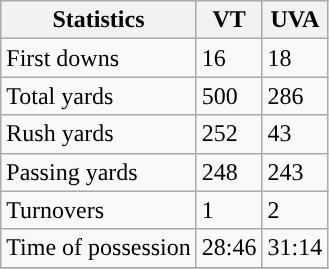<table class="wikitable" style="float: left;">
<tr>
<th>Statistics</th>
<th>VT</th>
<th>UVA</th>
</tr>
<tr>
<td>First downs</td>
<td>16</td>
<td>18</td>
</tr>
<tr>
<td>Total yards</td>
<td>500</td>
<td>286</td>
</tr>
<tr>
<td>Rush yards</td>
<td>252</td>
<td>43</td>
</tr>
<tr>
<td>Passing yards</td>
<td>248</td>
<td>243</td>
</tr>
<tr>
<td>Turnovers</td>
<td>1</td>
<td>2</td>
</tr>
<tr>
<td>Time of possession</td>
<td>28:46</td>
<td>31:14</td>
</tr>
<tr>
</tr>
</table>
